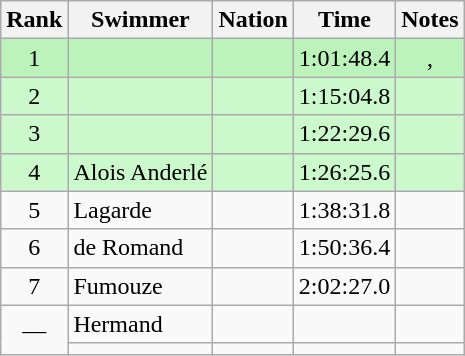<table class="wikitable sortable" style="text-align:center">
<tr>
<th>Rank</th>
<th>Swimmer</th>
<th>Nation</th>
<th>Time</th>
<th>Notes</th>
</tr>
<tr style="background:#bbf3bb;">
<td>1</td>
<td align=left></td>
<td align=left></td>
<td>1:01:48.4</td>
<td>, </td>
</tr>
<tr style="background:#ccf9cc;">
<td>2</td>
<td align=left></td>
<td align=left></td>
<td>1:15:04.8</td>
<td></td>
</tr>
<tr style="background:#ccf9cc;">
<td>3</td>
<td align=left></td>
<td align=left></td>
<td>1:22:29.6</td>
<td></td>
</tr>
<tr style="background:#ccf9cc;">
<td>4</td>
<td align=left>Alois Anderlé</td>
<td align=left></td>
<td>1:26:25.6</td>
<td></td>
</tr>
<tr>
<td>5</td>
<td align=left>Lagarde</td>
<td align=left></td>
<td>1:38:31.8</td>
<td></td>
</tr>
<tr>
<td>6</td>
<td align=left>de Romand</td>
<td align=left></td>
<td>1:50:36.4</td>
<td></td>
</tr>
<tr>
<td>7</td>
<td align=left>Fumouze</td>
<td align=left></td>
<td>2:02:27.0</td>
<td></td>
</tr>
<tr>
<td rowspan=2 data-sort-value=8>—</td>
<td align=left>Hermand</td>
<td align=left></td>
<td></td>
<td></td>
</tr>
<tr>
<td align=left></td>
<td align=left></td>
<td></td>
<td></td>
</tr>
</table>
